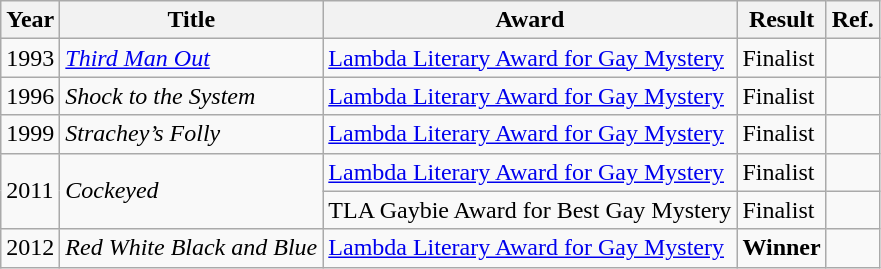<table class="wikitable sortable">
<tr>
<th>Year</th>
<th>Title</th>
<th>Award</th>
<th>Result</th>
<th>Ref.</th>
</tr>
<tr>
<td>1993</td>
<td><em><a href='#'>Third Man Out</a></em></td>
<td rowspan="1"><a href='#'>Lambda Literary Award for Gay Mystery</a></td>
<td rowspan="1">Finalist</td>
<td></td>
</tr>
<tr>
<td>1996</td>
<td><em>Shock to the System</em></td>
<td rowspan="1"><a href='#'>Lambda Literary Award for Gay Mystery</a></td>
<td rowspan="1">Finalist</td>
<td></td>
</tr>
<tr>
<td>1999</td>
<td><em>Strachey’s Folly</em></td>
<td rowspan="1"><a href='#'>Lambda Literary Award for Gay Mystery</a></td>
<td rowspan="1">Finalist</td>
<td></td>
</tr>
<tr>
<td rowspan="2">2011</td>
<td rowspan="2"><em>Cockeyed</em></td>
<td rowspan="1"><a href='#'>Lambda Literary Award for Gay Mystery</a></td>
<td rowspan="1">Finalist</td>
<td></td>
</tr>
<tr>
<td>TLA Gaybie Award for Best Gay Mystery</td>
<td rowspan="1">Finalist</td>
<td></td>
</tr>
<tr>
<td>2012</td>
<td><em>Red White Black and Blue</em></td>
<td rowspan="1"><a href='#'>Lambda Literary Award for Gay Mystery</a></td>
<td><strong>Winner</strong></td>
<td></td>
</tr>
</table>
